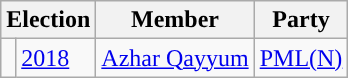<table class="wikitable">
<tr>
<th colspan="2">Election</th>
<th>Member</th>
<th>Party</th>
</tr>
<tr>
<td style="background-color: "></td>
<td><a href='#'>2018</a></td>
<td><a href='#'>Azhar Qayyum</a></td>
<td><a href='#'>PML(N)</a></td>
</tr>
</table>
